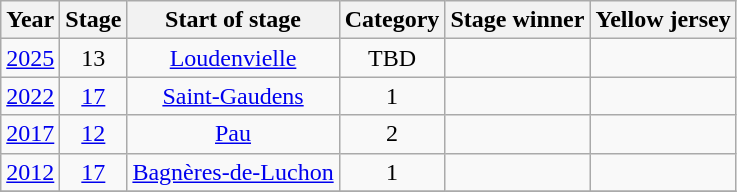<table class="wikitable" style="text-align: center;">
<tr>
<th>Year</th>
<th>Stage</th>
<th>Start of stage</th>
<th>Category</th>
<th>Stage winner</th>
<th>Yellow jersey</th>
</tr>
<tr>
<td><a href='#'>2025</a></td>
<td>13</td>
<td><a href='#'>Loudenvielle</a></td>
<td>TBD</td>
<td></td>
<td></td>
</tr>
<tr>
<td><a href='#'>2022</a></td>
<td><a href='#'>17</a></td>
<td><a href='#'>Saint-Gaudens</a></td>
<td>1</td>
<td align=left></td>
<td align=left></td>
</tr>
<tr>
<td><a href='#'>2017</a></td>
<td><a href='#'>12</a></td>
<td><a href='#'>Pau</a></td>
<td>2</td>
<td align=left></td>
<td align=left></td>
</tr>
<tr>
<td><a href='#'>2012</a></td>
<td><a href='#'>17</a></td>
<td><a href='#'>Bagnères-de-Luchon</a></td>
<td>1</td>
<td align=left></td>
<td align=left></td>
</tr>
<tr>
</tr>
</table>
